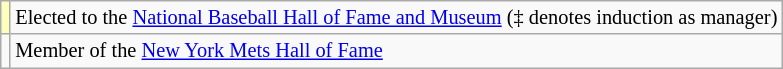<table class="wikitable" style="font-size:85%">
<tr>
<td bgcolor="#ffffbb"></td>
<td>Elected to the <a href='#'>National Baseball Hall of Fame and Museum</a> (‡ denotes induction as manager)</td>
</tr>
<tr>
<td></td>
<td>Member of the <a href='#'>New York Mets Hall of Fame</a></td>
</tr>
</table>
